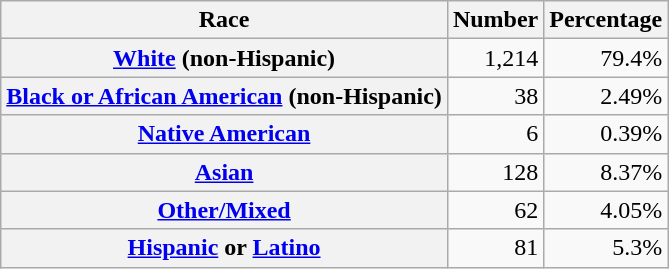<table class="wikitable" style="text-align:right">
<tr>
<th scope="col">Race</th>
<th scope="col">Number</th>
<th scope="col">Percentage</th>
</tr>
<tr>
<th scope="row"><a href='#'>White</a> (non-Hispanic)</th>
<td>1,214</td>
<td>79.4%</td>
</tr>
<tr>
<th scope="row"><a href='#'>Black or African American</a> (non-Hispanic)</th>
<td>38</td>
<td>2.49%</td>
</tr>
<tr>
<th scope="row"><a href='#'>Native American</a></th>
<td>6</td>
<td>0.39%</td>
</tr>
<tr>
<th scope="row"><a href='#'>Asian</a></th>
<td>128</td>
<td>8.37%</td>
</tr>
<tr>
<th scope="row"><a href='#'>Other/Mixed</a></th>
<td>62</td>
<td>4.05%</td>
</tr>
<tr>
<th scope="row"><a href='#'>Hispanic</a> or <a href='#'>Latino</a></th>
<td>81</td>
<td>5.3%</td>
</tr>
</table>
